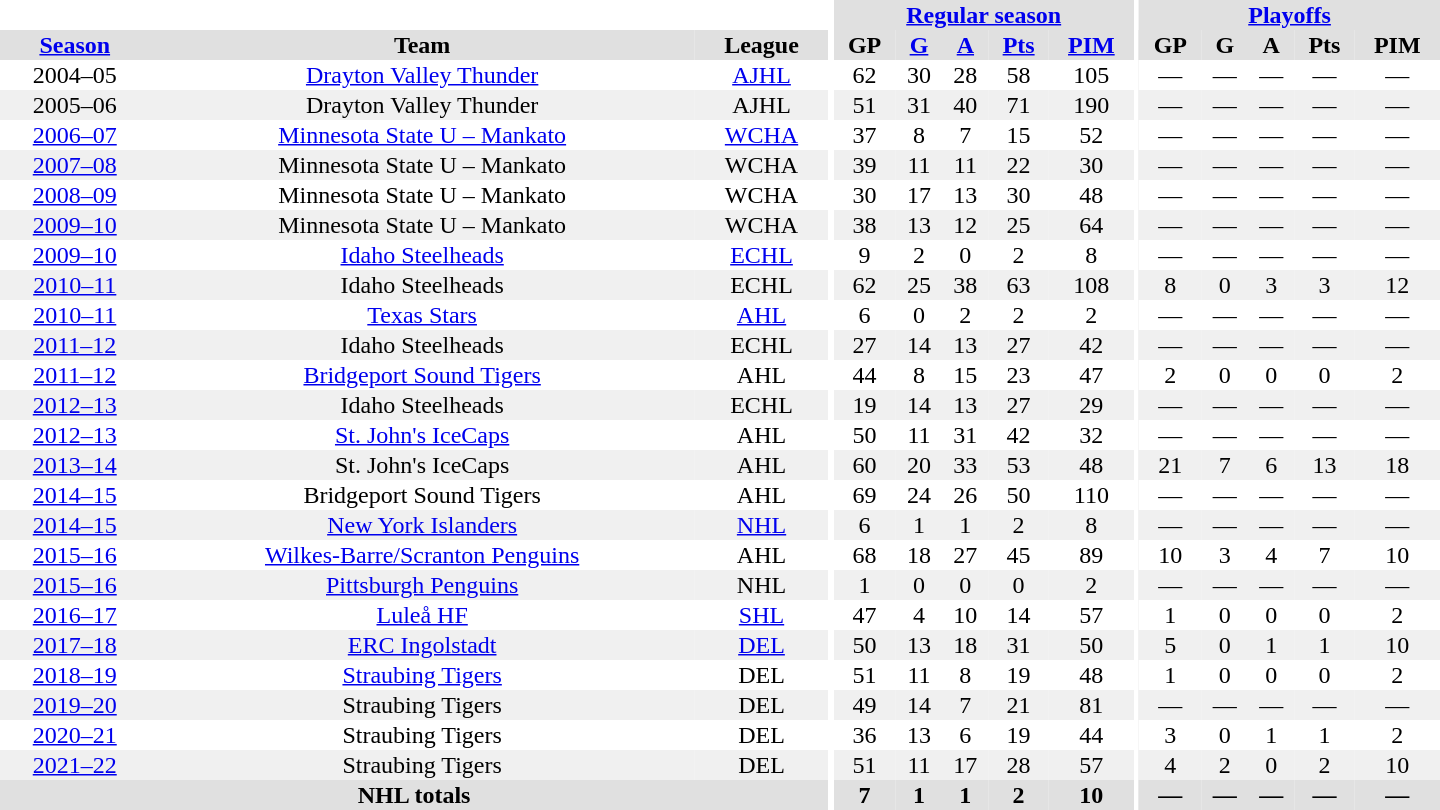<table border="0" cellpadding="1" cellspacing="0" style="text-align:center; width:60em">
<tr bgcolor="#e0e0e0">
<th colspan="3" bgcolor="#ffffff"></th>
<th rowspan="99" bgcolor="#ffffff"></th>
<th colspan="5"><a href='#'>Regular season</a></th>
<th rowspan="99" bgcolor="#ffffff"></th>
<th colspan="5"><a href='#'>Playoffs</a></th>
</tr>
<tr bgcolor="#e0e0e0">
<th><a href='#'>Season</a></th>
<th>Team</th>
<th>League</th>
<th>GP</th>
<th><a href='#'>G</a></th>
<th><a href='#'>A</a></th>
<th><a href='#'>Pts</a></th>
<th><a href='#'>PIM</a></th>
<th>GP</th>
<th>G</th>
<th>A</th>
<th>Pts</th>
<th>PIM</th>
</tr>
<tr>
<td>2004–05</td>
<td><a href='#'>Drayton Valley Thunder</a></td>
<td><a href='#'>AJHL</a></td>
<td>62</td>
<td>30</td>
<td>28</td>
<td>58</td>
<td>105</td>
<td>—</td>
<td>—</td>
<td>—</td>
<td>—</td>
<td>—</td>
</tr>
<tr bgcolor="#f0f0f0">
<td>2005–06</td>
<td>Drayton Valley Thunder</td>
<td>AJHL</td>
<td>51</td>
<td>31</td>
<td>40</td>
<td>71</td>
<td>190</td>
<td>—</td>
<td>—</td>
<td>—</td>
<td>—</td>
<td>—</td>
</tr>
<tr>
<td><a href='#'>2006–07</a></td>
<td><a href='#'>Minnesota State U – Mankato</a></td>
<td><a href='#'>WCHA</a></td>
<td>37</td>
<td>8</td>
<td>7</td>
<td>15</td>
<td>52</td>
<td>—</td>
<td>—</td>
<td>—</td>
<td>—</td>
<td>—</td>
</tr>
<tr bgcolor="#f0f0f0">
<td><a href='#'>2007–08</a></td>
<td>Minnesota State U – Mankato</td>
<td>WCHA</td>
<td>39</td>
<td>11</td>
<td>11</td>
<td>22</td>
<td>30</td>
<td>—</td>
<td>—</td>
<td>—</td>
<td>—</td>
<td>—</td>
</tr>
<tr>
<td><a href='#'>2008–09</a></td>
<td>Minnesota State U – Mankato</td>
<td>WCHA</td>
<td>30</td>
<td>17</td>
<td>13</td>
<td>30</td>
<td>48</td>
<td>—</td>
<td>—</td>
<td>—</td>
<td>—</td>
<td>—</td>
</tr>
<tr bgcolor="#f0f0f0">
<td><a href='#'>2009–10</a></td>
<td>Minnesota State U – Mankato</td>
<td>WCHA</td>
<td>38</td>
<td>13</td>
<td>12</td>
<td>25</td>
<td>64</td>
<td>—</td>
<td>—</td>
<td>—</td>
<td>—</td>
<td>—</td>
</tr>
<tr>
<td><a href='#'>2009–10</a></td>
<td><a href='#'>Idaho Steelheads</a></td>
<td><a href='#'>ECHL</a></td>
<td>9</td>
<td>2</td>
<td>0</td>
<td>2</td>
<td>8</td>
<td>—</td>
<td>—</td>
<td>—</td>
<td>—</td>
<td>—</td>
</tr>
<tr bgcolor="#f0f0f0">
<td><a href='#'>2010–11</a></td>
<td>Idaho Steelheads</td>
<td>ECHL</td>
<td>62</td>
<td>25</td>
<td>38</td>
<td>63</td>
<td>108</td>
<td>8</td>
<td>0</td>
<td>3</td>
<td>3</td>
<td>12</td>
</tr>
<tr>
<td><a href='#'>2010–11</a></td>
<td><a href='#'>Texas Stars</a></td>
<td><a href='#'>AHL</a></td>
<td>6</td>
<td>0</td>
<td>2</td>
<td>2</td>
<td>2</td>
<td>—</td>
<td>—</td>
<td>—</td>
<td>—</td>
<td>—</td>
</tr>
<tr bgcolor="#f0f0f0">
<td><a href='#'>2011–12</a></td>
<td>Idaho Steelheads</td>
<td>ECHL</td>
<td>27</td>
<td>14</td>
<td>13</td>
<td>27</td>
<td>42</td>
<td>—</td>
<td>—</td>
<td>—</td>
<td>—</td>
<td>—</td>
</tr>
<tr>
<td><a href='#'>2011–12</a></td>
<td><a href='#'>Bridgeport Sound Tigers</a></td>
<td>AHL</td>
<td>44</td>
<td>8</td>
<td>15</td>
<td>23</td>
<td>47</td>
<td>2</td>
<td>0</td>
<td>0</td>
<td>0</td>
<td>2</td>
</tr>
<tr bgcolor="#f0f0f0">
<td><a href='#'>2012–13</a></td>
<td>Idaho Steelheads</td>
<td>ECHL</td>
<td>19</td>
<td>14</td>
<td>13</td>
<td>27</td>
<td>29</td>
<td>—</td>
<td>—</td>
<td>—</td>
<td>—</td>
<td>—</td>
</tr>
<tr>
<td><a href='#'>2012–13</a></td>
<td><a href='#'>St. John's IceCaps</a></td>
<td>AHL</td>
<td>50</td>
<td>11</td>
<td>31</td>
<td>42</td>
<td>32</td>
<td>—</td>
<td>—</td>
<td>—</td>
<td>—</td>
<td>—</td>
</tr>
<tr bgcolor="#f0f0f0">
<td><a href='#'>2013–14</a></td>
<td>St. John's IceCaps</td>
<td>AHL</td>
<td>60</td>
<td>20</td>
<td>33</td>
<td>53</td>
<td>48</td>
<td>21</td>
<td>7</td>
<td>6</td>
<td>13</td>
<td>18</td>
</tr>
<tr>
<td><a href='#'>2014–15</a></td>
<td>Bridgeport Sound Tigers</td>
<td>AHL</td>
<td>69</td>
<td>24</td>
<td>26</td>
<td>50</td>
<td>110</td>
<td>—</td>
<td>—</td>
<td>—</td>
<td>—</td>
<td>—</td>
</tr>
<tr bgcolor="#f0f0f0">
<td><a href='#'>2014–15</a></td>
<td><a href='#'>New York Islanders</a></td>
<td><a href='#'>NHL</a></td>
<td>6</td>
<td>1</td>
<td>1</td>
<td>2</td>
<td>8</td>
<td>—</td>
<td>—</td>
<td>—</td>
<td>—</td>
<td>—</td>
</tr>
<tr>
<td><a href='#'>2015–16</a></td>
<td><a href='#'>Wilkes-Barre/Scranton Penguins</a></td>
<td>AHL</td>
<td>68</td>
<td>18</td>
<td>27</td>
<td>45</td>
<td>89</td>
<td>10</td>
<td>3</td>
<td>4</td>
<td>7</td>
<td>10</td>
</tr>
<tr bgcolor="#f0f0f0">
<td><a href='#'>2015–16</a></td>
<td><a href='#'>Pittsburgh Penguins</a></td>
<td>NHL</td>
<td>1</td>
<td>0</td>
<td>0</td>
<td>0</td>
<td>2</td>
<td>—</td>
<td>—</td>
<td>—</td>
<td>—</td>
<td>—</td>
</tr>
<tr>
<td><a href='#'>2016–17</a></td>
<td><a href='#'>Luleå HF</a></td>
<td><a href='#'>SHL</a></td>
<td>47</td>
<td>4</td>
<td>10</td>
<td>14</td>
<td>57</td>
<td>1</td>
<td>0</td>
<td>0</td>
<td>0</td>
<td>2</td>
</tr>
<tr bgcolor="#f0f0f0">
<td><a href='#'>2017–18</a></td>
<td><a href='#'>ERC Ingolstadt</a></td>
<td><a href='#'>DEL</a></td>
<td>50</td>
<td>13</td>
<td>18</td>
<td>31</td>
<td>50</td>
<td>5</td>
<td>0</td>
<td>1</td>
<td>1</td>
<td>10</td>
</tr>
<tr>
<td><a href='#'>2018–19</a></td>
<td><a href='#'>Straubing Tigers</a></td>
<td>DEL</td>
<td>51</td>
<td>11</td>
<td>8</td>
<td>19</td>
<td>48</td>
<td>1</td>
<td>0</td>
<td>0</td>
<td>0</td>
<td>2</td>
</tr>
<tr bgcolor="#f0f0f0">
<td><a href='#'>2019–20</a></td>
<td>Straubing Tigers</td>
<td>DEL</td>
<td>49</td>
<td>14</td>
<td>7</td>
<td>21</td>
<td>81</td>
<td>—</td>
<td>—</td>
<td>—</td>
<td>—</td>
<td>—</td>
</tr>
<tr>
<td><a href='#'>2020–21</a></td>
<td>Straubing Tigers</td>
<td>DEL</td>
<td>36</td>
<td>13</td>
<td>6</td>
<td>19</td>
<td>44</td>
<td>3</td>
<td>0</td>
<td>1</td>
<td>1</td>
<td>2</td>
</tr>
<tr bgcolor="#f0f0f0">
<td><a href='#'>2021–22</a></td>
<td>Straubing Tigers</td>
<td>DEL</td>
<td>51</td>
<td>11</td>
<td>17</td>
<td>28</td>
<td>57</td>
<td>4</td>
<td>2</td>
<td>0</td>
<td>2</td>
<td>10<br></td>
</tr>
<tr bgcolor="#e0e0e0">
<th colspan="3">NHL totals</th>
<th>7</th>
<th>1</th>
<th>1</th>
<th>2</th>
<th>10</th>
<th>—</th>
<th>—</th>
<th>—</th>
<th>—</th>
<th>—</th>
</tr>
</table>
